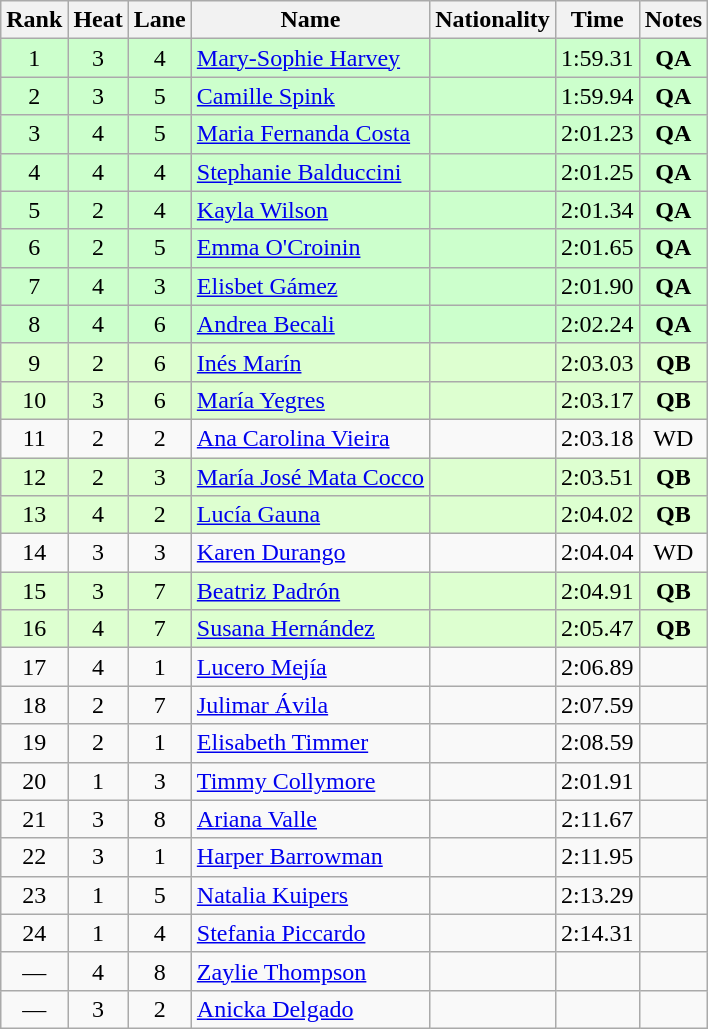<table class="wikitable sortable" style="text-align:center">
<tr>
<th>Rank</th>
<th>Heat</th>
<th>Lane</th>
<th>Name</th>
<th>Nationality</th>
<th>Time</th>
<th>Notes</th>
</tr>
<tr bgcolor="ccffcc">
<td>1</td>
<td>3</td>
<td>4</td>
<td align="left"><a href='#'>Mary-Sophie Harvey</a></td>
<td align="left"></td>
<td>1:59.31</td>
<td><strong>QA</strong></td>
</tr>
<tr bgcolor="ccffcc">
<td>2</td>
<td>3</td>
<td>5</td>
<td align="left"><a href='#'>Camille Spink</a></td>
<td align="left"></td>
<td>1:59.94</td>
<td><strong>QA</strong></td>
</tr>
<tr bgcolor="ccffcc">
<td>3</td>
<td>4</td>
<td>5</td>
<td align="left"><a href='#'>Maria Fernanda Costa</a></td>
<td align="left"></td>
<td>2:01.23</td>
<td><strong>QA</strong></td>
</tr>
<tr bgcolor="ccffcc">
<td>4</td>
<td>4</td>
<td>4</td>
<td align="left"><a href='#'>Stephanie Balduccini</a></td>
<td align="left"></td>
<td>2:01.25</td>
<td><strong>QA</strong></td>
</tr>
<tr bgcolor="ccffcc">
<td>5</td>
<td>2</td>
<td>4</td>
<td align="left"><a href='#'>Kayla Wilson</a></td>
<td align="left"></td>
<td>2:01.34</td>
<td><strong>QA</strong></td>
</tr>
<tr bgcolor="ccffcc">
<td>6</td>
<td>2</td>
<td>5</td>
<td align="left"><a href='#'>Emma O'Croinin</a></td>
<td align="left"></td>
<td>2:01.65</td>
<td><strong>QA</strong></td>
</tr>
<tr bgcolor="ccffcc">
<td>7</td>
<td>4</td>
<td>3</td>
<td align="left"><a href='#'>Elisbet Gámez</a></td>
<td align="left"></td>
<td>2:01.90</td>
<td><strong>QA</strong></td>
</tr>
<tr bgcolor="ccffcc">
<td>8</td>
<td>4</td>
<td>6</td>
<td align="left"><a href='#'>Andrea Becali</a></td>
<td align="left"></td>
<td>2:02.24</td>
<td><strong>QA</strong></td>
</tr>
<tr bgcolor="ddffd">
<td>9</td>
<td>2</td>
<td>6</td>
<td align="left"><a href='#'>Inés Marín</a></td>
<td align="left"></td>
<td>2:03.03</td>
<td><strong>QB</strong></td>
</tr>
<tr bgcolor="ddffd">
<td>10</td>
<td>3</td>
<td>6</td>
<td align="left"><a href='#'>María Yegres</a></td>
<td align="left"></td>
<td>2:03.17</td>
<td><strong>QB</strong></td>
</tr>
<tr>
<td>11</td>
<td>2</td>
<td>2</td>
<td align="left"><a href='#'>Ana Carolina Vieira</a></td>
<td align="left"></td>
<td>2:03.18</td>
<td>WD</td>
</tr>
<tr bgcolor="ddffd">
<td>12</td>
<td>2</td>
<td>3</td>
<td align="left"><a href='#'>María José Mata Cocco</a></td>
<td align="left"></td>
<td>2:03.51</td>
<td><strong>QB</strong></td>
</tr>
<tr bgcolor="ddffd">
<td>13</td>
<td>4</td>
<td>2</td>
<td align="left"><a href='#'>Lucía Gauna</a></td>
<td align="left"></td>
<td>2:04.02</td>
<td><strong>QB</strong></td>
</tr>
<tr>
<td>14</td>
<td>3</td>
<td>3</td>
<td align="left"><a href='#'>Karen Durango</a></td>
<td align="left"></td>
<td>2:04.04</td>
<td>WD</td>
</tr>
<tr bgcolor="ddffd">
<td>15</td>
<td>3</td>
<td>7</td>
<td align="left"><a href='#'>Beatriz Padrón</a></td>
<td align="left"></td>
<td>2:04.91</td>
<td><strong>QB</strong></td>
</tr>
<tr bgcolor="ddffd">
<td>16</td>
<td>4</td>
<td>7</td>
<td align="left"><a href='#'>Susana Hernández</a></td>
<td align="left"></td>
<td>2:05.47</td>
<td><strong>QB</strong></td>
</tr>
<tr>
<td>17</td>
<td>4</td>
<td>1</td>
<td align="left"><a href='#'>Lucero Mejía</a></td>
<td align="left"></td>
<td>2:06.89</td>
<td></td>
</tr>
<tr>
<td>18</td>
<td>2</td>
<td>7</td>
<td align="left"><a href='#'>Julimar Ávila</a></td>
<td align="left"></td>
<td>2:07.59</td>
<td></td>
</tr>
<tr>
<td>19</td>
<td>2</td>
<td>1</td>
<td align="left"><a href='#'>Elisabeth Timmer</a></td>
<td align="left"></td>
<td>2:08.59</td>
<td></td>
</tr>
<tr>
<td>20</td>
<td>1</td>
<td>3</td>
<td align="left"><a href='#'>Timmy Collymore</a></td>
<td align="left"></td>
<td>2:01.91</td>
<td></td>
</tr>
<tr>
<td>21</td>
<td>3</td>
<td>8</td>
<td align="left"><a href='#'>Ariana Valle</a></td>
<td align="left"></td>
<td>2:11.67</td>
<td></td>
</tr>
<tr>
<td>22</td>
<td>3</td>
<td>1</td>
<td align="left"><a href='#'>Harper Barrowman</a></td>
<td align="left"></td>
<td>2:11.95</td>
<td></td>
</tr>
<tr>
<td>23</td>
<td>1</td>
<td>5</td>
<td align="left"><a href='#'>Natalia Kuipers</a></td>
<td align="left"></td>
<td>2:13.29</td>
<td></td>
</tr>
<tr>
<td>24</td>
<td>1</td>
<td>4</td>
<td align="left"><a href='#'>Stefania Piccardo</a></td>
<td align="left"></td>
<td>2:14.31</td>
<td></td>
</tr>
<tr>
<td>—</td>
<td>4</td>
<td>8</td>
<td align="left"><a href='#'>Zaylie Thompson</a></td>
<td align="left"></td>
<td></td>
<td></td>
</tr>
<tr>
<td>—</td>
<td>3</td>
<td>2</td>
<td align="left"><a href='#'>Anicka Delgado</a></td>
<td align="left"></td>
<td></td>
<td></td>
</tr>
</table>
